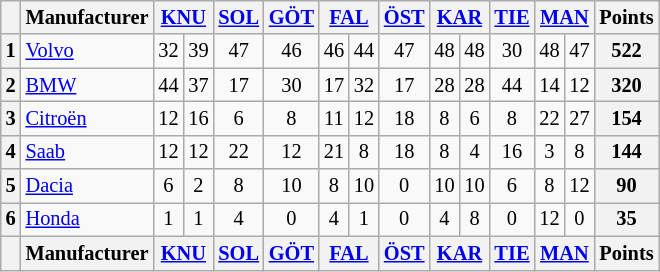<table class="wikitable" style="font-size:85%; text-align:center;">
<tr valign="top">
<th valign="middle"></th>
<th valign="middle">Manufacturer</th>
<th colspan="2"><a href='#'>KNU</a></th>
<th><a href='#'>SOL</a></th>
<th><a href='#'>GÖT</a></th>
<th colspan="2"><a href='#'>FAL</a></th>
<th><a href='#'>ÖST</a></th>
<th colspan="2"><a href='#'>KAR</a></th>
<th><a href='#'>TIE</a></th>
<th colspan="2"><a href='#'>MAN</a></th>
<th valign="middle">Points</th>
</tr>
<tr>
<th>1</th>
<td align="left"><a href='#'>Volvo</a></td>
<td>32</td>
<td>39</td>
<td>47</td>
<td>46</td>
<td>46</td>
<td>44</td>
<td>47</td>
<td>48</td>
<td>48</td>
<td>30</td>
<td>48</td>
<td>47</td>
<th>522</th>
</tr>
<tr>
<th>2</th>
<td align="left"><a href='#'>BMW</a></td>
<td>44</td>
<td>37</td>
<td>17</td>
<td>30</td>
<td>17</td>
<td>32</td>
<td>17</td>
<td>28</td>
<td>28</td>
<td>44</td>
<td>14</td>
<td>12</td>
<th>320</th>
</tr>
<tr>
<th>3</th>
<td align="left"><a href='#'>Citroën</a></td>
<td>12</td>
<td>16</td>
<td>6</td>
<td>8</td>
<td>11</td>
<td>12</td>
<td>18</td>
<td>8</td>
<td>6</td>
<td>8</td>
<td>22</td>
<td>27</td>
<th>154</th>
</tr>
<tr>
<th>4</th>
<td align="left"><a href='#'>Saab</a></td>
<td>12</td>
<td>12</td>
<td>22</td>
<td>12</td>
<td>21</td>
<td>8</td>
<td>18</td>
<td>8</td>
<td>4</td>
<td>16</td>
<td>3</td>
<td>8</td>
<th>144</th>
</tr>
<tr>
<th>5</th>
<td align="left"><a href='#'>Dacia</a></td>
<td>6</td>
<td>2</td>
<td>8</td>
<td>10</td>
<td>8</td>
<td>10</td>
<td>0</td>
<td>10</td>
<td>10</td>
<td>6</td>
<td>8</td>
<td>12</td>
<th>90</th>
</tr>
<tr>
<th>6</th>
<td align="left"><a href='#'>Honda</a></td>
<td>1</td>
<td>1</td>
<td>4</td>
<td>0</td>
<td>4</td>
<td>1</td>
<td>0</td>
<td>4</td>
<td>8</td>
<td>0</td>
<td>12</td>
<td>0</td>
<th>35</th>
</tr>
<tr valign="top">
<th valign="middle"></th>
<th valign="middle">Manufacturer</th>
<th colspan="2"><a href='#'>KNU</a></th>
<th><a href='#'>SOL</a></th>
<th><a href='#'>GÖT</a></th>
<th colspan="2"><a href='#'>FAL</a></th>
<th><a href='#'>ÖST</a></th>
<th colspan="2"><a href='#'>KAR</a></th>
<th><a href='#'>TIE</a></th>
<th colspan="2"><a href='#'>MAN</a></th>
<th valign="middle">Points</th>
</tr>
</table>
